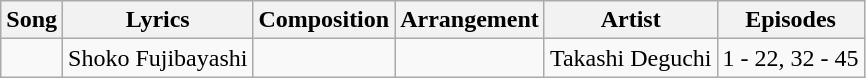<table class="wikitable">
<tr>
<th>Song</th>
<th>Lyrics</th>
<th>Composition</th>
<th>Arrangement</th>
<th>Artist</th>
<th>Episodes</th>
</tr>
<tr>
<td></td>
<td>Shoko Fujibayashi</td>
<td></td>
<td></td>
<td>Takashi Deguchi</td>
<td>1 - 22, 32 - 45</td>
</tr>
</table>
